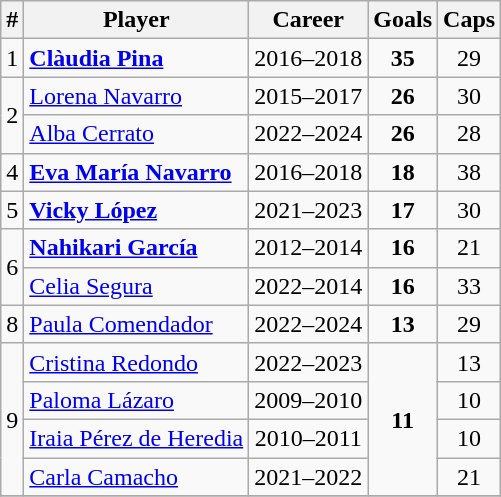<table class="wikitable" style="text-align: center;">
<tr>
<th>#</th>
<th>Player</th>
<th>Career</th>
<th>Goals</th>
<th>Caps</th>
</tr>
<tr>
<td>1</td>
<td align="left"><strong><a href='#'>Clàudia Pina</a></strong></td>
<td>2016–2018</td>
<td><strong>35</strong></td>
<td>29</td>
</tr>
<tr>
<td rowspan=2>2</td>
<td align="left"><a href='#'>Lorena Navarro</a></td>
<td>2015–2017</td>
<td><strong>26</strong></td>
<td>30</td>
</tr>
<tr>
<td align="left"><a href='#'>Alba Cerrato</a></td>
<td>2022–2024</td>
<td><strong>26</strong></td>
<td>28</td>
</tr>
<tr>
<td>4</td>
<td align="left"><strong><a href='#'>Eva María Navarro</a></strong></td>
<td>2016–2018</td>
<td><strong>18</strong></td>
<td>38</td>
</tr>
<tr>
<td>5</td>
<td align="left"><strong><a href='#'>Vicky López</a></strong></td>
<td>2021–2023</td>
<td><strong>17</strong></td>
<td>30</td>
</tr>
<tr>
<td rowspan=2>6</td>
<td align="left"><strong><a href='#'>Nahikari García</a></strong></td>
<td>2012–2014</td>
<td><strong>16</strong></td>
<td>21</td>
</tr>
<tr>
<td align="left"><a href='#'>Celia Segura</a></td>
<td>2022–2014</td>
<td><strong>16</strong></td>
<td>33</td>
</tr>
<tr>
<td>8</td>
<td align="left"><a href='#'>Paula Comendador</a></td>
<td>2022–2024</td>
<td><strong>13</strong></td>
<td>29</td>
</tr>
<tr>
<td rowspan="4">9</td>
<td align="left"><a href='#'>Cristina Redondo</a></td>
<td>2022–2023</td>
<td rowspan="4"><strong>11</strong></td>
<td>13</td>
</tr>
<tr>
<td align="left"><a href='#'>Paloma Lázaro</a></td>
<td>2009–2010</td>
<td>10</td>
</tr>
<tr>
<td align="left"><a href='#'>Iraia Pérez de Heredia</a></td>
<td>2010–2011</td>
<td>10</td>
</tr>
<tr>
<td align="left"><a href='#'>Carla Camacho</a></td>
<td>2021–2022</td>
<td>21</td>
</tr>
<tr>
</tr>
</table>
